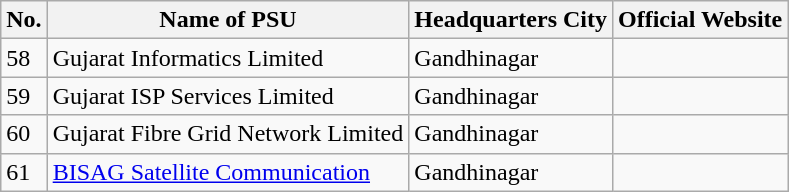<table class="wikitable">
<tr>
<th>No.</th>
<th>Name of PSU</th>
<th>Headquarters City</th>
<th>Official Website</th>
</tr>
<tr>
<td>58</td>
<td>Gujarat Informatics Limited</td>
<td>Gandhinagar</td>
<td></td>
</tr>
<tr>
<td>59</td>
<td>Gujarat ISP Services Limited</td>
<td>Gandhinagar</td>
<td></td>
</tr>
<tr>
<td>60</td>
<td>Gujarat Fibre Grid Network Limited</td>
<td>Gandhinagar</td>
<td></td>
</tr>
<tr>
<td>61</td>
<td><a href='#'>BISAG Satellite Communication</a></td>
<td>Gandhinagar</td>
<td></td>
</tr>
</table>
